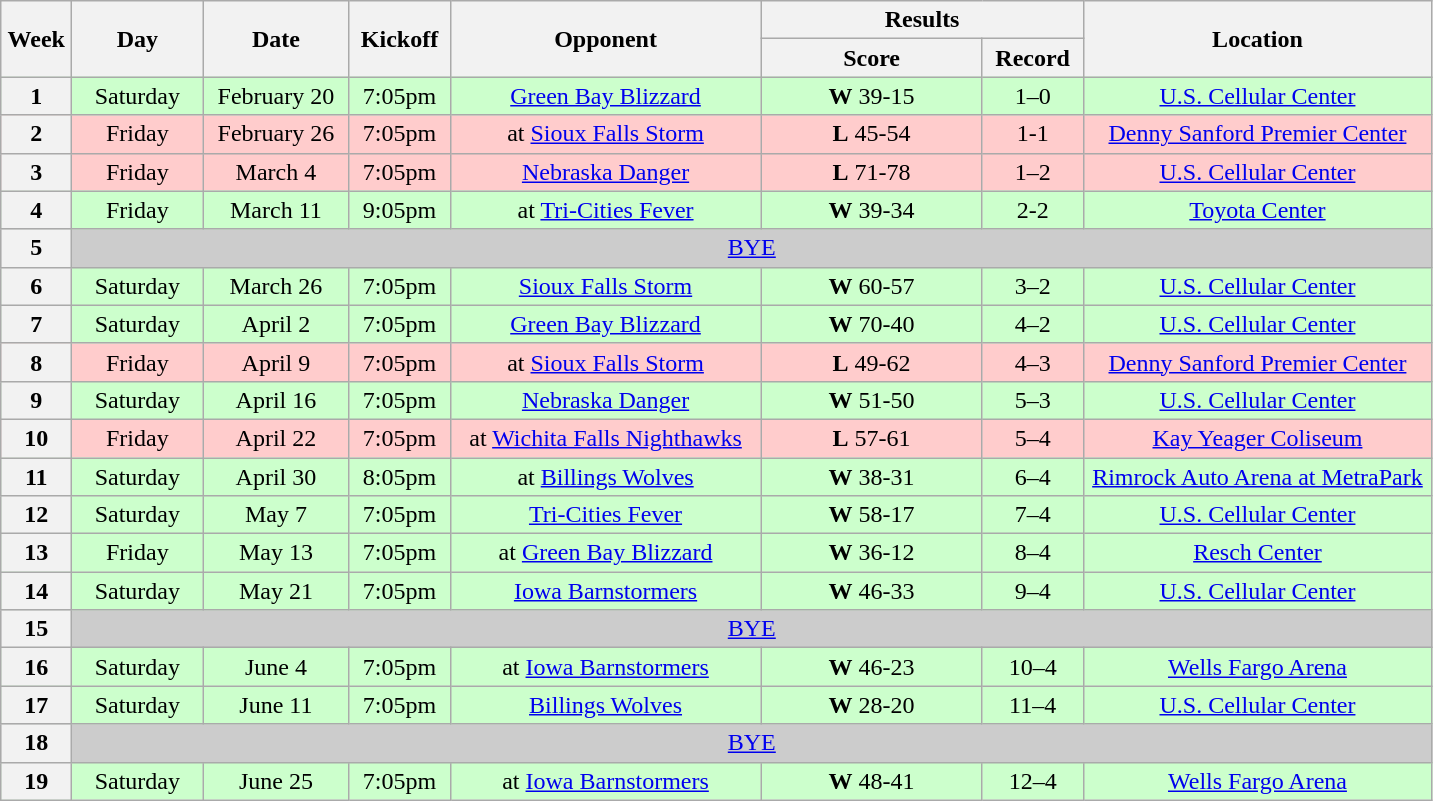<table class="wikitable">
<tr>
<th rowspan="2" width="40">Week</th>
<th rowspan="2" width="80">Day</th>
<th rowspan="2" width="90">Date</th>
<th rowspan="2" width="60">Kickoff</th>
<th rowspan="2" width="200">Opponent</th>
<th colspan="2" width="200">Results</th>
<th rowspan="2" width="225">Location</th>
</tr>
<tr>
<th width="140">Score</th>
<th width="60">Record</th>
</tr>
<tr align="center" bgcolor="#CCFFCC">
<th>1</th>
<td>Saturday</td>
<td>February 20</td>
<td>7:05pm</td>
<td><a href='#'>Green Bay Blizzard</a></td>
<td><strong>W</strong> 39-15</td>
<td>1–0</td>
<td><a href='#'>U.S. Cellular Center</a></td>
</tr>
<tr align="center" bgcolor="#FFCCCC">
<th>2</th>
<td>Friday</td>
<td>February 26</td>
<td>7:05pm</td>
<td>at <a href='#'>Sioux Falls Storm</a></td>
<td><strong>L</strong> 45-54</td>
<td>1-1</td>
<td><a href='#'>Denny Sanford Premier Center</a></td>
</tr>
<tr align="center" bgcolor="#FFCCCC">
<th>3</th>
<td>Friday</td>
<td>March 4</td>
<td>7:05pm</td>
<td><a href='#'>Nebraska Danger</a></td>
<td><strong>L</strong> 71-78</td>
<td>1–2</td>
<td><a href='#'>U.S. Cellular Center</a></td>
</tr>
<tr align="center" bgcolor="#CCFFCC">
<th>4</th>
<td>Friday</td>
<td>March 11</td>
<td>9:05pm</td>
<td>at <a href='#'>Tri-Cities Fever</a></td>
<td><strong>W</strong> 39-34</td>
<td>2-2</td>
<td><a href='#'>Toyota Center</a></td>
</tr>
<tr align="center" bgcolor="#CCCCCC">
<th>5</th>
<td colSpan=7><a href='#'>BYE</a></td>
</tr>
<tr align="center" bgcolor="#CCFFCC">
<th>6</th>
<td>Saturday</td>
<td>March 26</td>
<td>7:05pm</td>
<td><a href='#'>Sioux Falls Storm</a></td>
<td><strong>W</strong> 60-57</td>
<td>3–2</td>
<td><a href='#'>U.S. Cellular Center</a></td>
</tr>
<tr align="center" bgcolor="#CCFFCC">
<th>7</th>
<td>Saturday</td>
<td>April 2</td>
<td>7:05pm</td>
<td><a href='#'>Green Bay Blizzard</a></td>
<td><strong>W</strong> 70-40</td>
<td>4–2</td>
<td><a href='#'>U.S. Cellular Center</a></td>
</tr>
<tr align="center" bgcolor="#FFCCCC">
<th>8</th>
<td>Friday</td>
<td>April 9</td>
<td>7:05pm</td>
<td>at <a href='#'>Sioux Falls Storm</a></td>
<td><strong>L</strong> 49-62</td>
<td>4–3</td>
<td><a href='#'>Denny Sanford Premier Center</a></td>
</tr>
<tr align="center" bgcolor="#CCFFCC">
<th>9</th>
<td>Saturday</td>
<td>April 16</td>
<td>7:05pm</td>
<td><a href='#'>Nebraska Danger</a></td>
<td><strong>W</strong> 51-50</td>
<td>5–3</td>
<td><a href='#'>U.S. Cellular Center</a></td>
</tr>
<tr align="center" bgcolor="#FFCCCC">
<th>10</th>
<td>Friday</td>
<td>April 22</td>
<td>7:05pm</td>
<td>at <a href='#'>Wichita Falls Nighthawks</a></td>
<td><strong>L</strong> 57-61</td>
<td>5–4</td>
<td><a href='#'>Kay Yeager Coliseum</a></td>
</tr>
<tr align="center" bgcolor="#CCFFCC">
<th>11</th>
<td>Saturday</td>
<td>April 30</td>
<td>8:05pm</td>
<td>at <a href='#'>Billings Wolves</a></td>
<td><strong>W</strong> 38-31</td>
<td>6–4</td>
<td><a href='#'>Rimrock Auto Arena at MetraPark</a></td>
</tr>
<tr align="center" bgcolor="#CCFFCC">
<th>12</th>
<td>Saturday</td>
<td>May 7</td>
<td>7:05pm</td>
<td><a href='#'>Tri-Cities Fever</a></td>
<td><strong>W</strong> 58-17</td>
<td>7–4</td>
<td><a href='#'>U.S. Cellular Center</a></td>
</tr>
<tr align="center" bgcolor="#CCFFCC">
<th>13</th>
<td>Friday</td>
<td>May 13</td>
<td>7:05pm</td>
<td>at <a href='#'>Green Bay Blizzard</a></td>
<td><strong>W</strong> 36-12</td>
<td>8–4</td>
<td><a href='#'>Resch Center</a></td>
</tr>
<tr align="center" bgcolor="#CCFFCC">
<th>14</th>
<td>Saturday</td>
<td>May 21</td>
<td>7:05pm</td>
<td><a href='#'>Iowa Barnstormers</a></td>
<td><strong>W</strong> 46-33</td>
<td>9–4</td>
<td><a href='#'>U.S. Cellular Center</a></td>
</tr>
<tr align="center" bgcolor="#CCCCCC">
<th>15</th>
<td colSpan=7><a href='#'>BYE</a></td>
</tr>
<tr align="center" bgcolor="#CCFFCC">
<th>16</th>
<td>Saturday</td>
<td>June 4</td>
<td>7:05pm</td>
<td>at <a href='#'>Iowa Barnstormers</a></td>
<td><strong>W</strong> 46-23</td>
<td>10–4</td>
<td><a href='#'>Wells Fargo Arena</a></td>
</tr>
<tr align="center" bgcolor="#CCFFCC">
<th>17</th>
<td>Saturday</td>
<td>June 11</td>
<td>7:05pm</td>
<td><a href='#'>Billings Wolves</a></td>
<td><strong>W</strong> 28-20</td>
<td>11–4</td>
<td><a href='#'>U.S. Cellular Center</a></td>
</tr>
<tr align="center" bgcolor="#CCCCCC">
<th>18</th>
<td colSpan=7><a href='#'>BYE</a></td>
</tr>
<tr align="center" bgcolor="#CCFFCC">
<th>19</th>
<td>Saturday</td>
<td>June 25</td>
<td>7:05pm</td>
<td>at <a href='#'>Iowa Barnstormers</a></td>
<td><strong>W</strong> 48-41</td>
<td>12–4</td>
<td><a href='#'>Wells Fargo Arena</a></td>
</tr>
</table>
